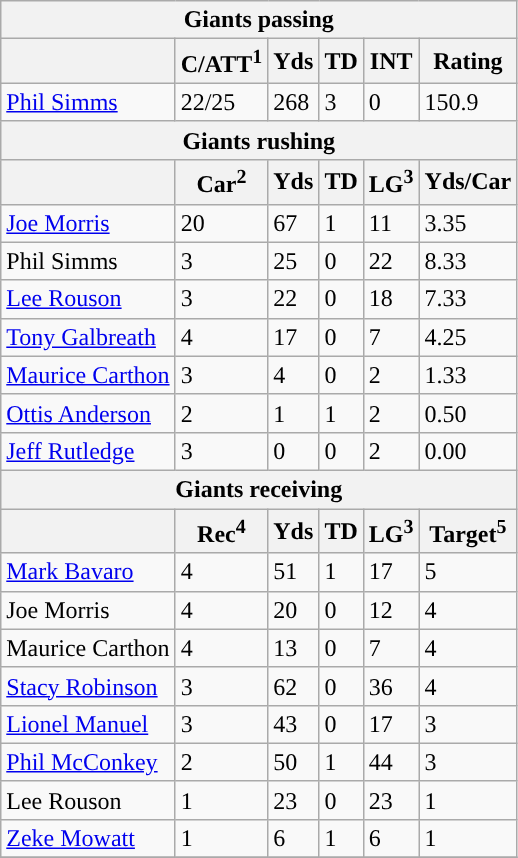<table class="wikitable">
<tr>
<th colspan="6">Giants passing</th>
</tr>
<tr>
<th></th>
<th>C/ATT<sup>1</sup></th>
<th>Yds</th>
<th>TD</th>
<th>INT</th>
<th>Rating</th>
</tr>
<tr>
<td><a href='#'>Phil Simms</a></td>
<td>22/25</td>
<td>268</td>
<td>3</td>
<td>0</td>
<td>150.9</td>
</tr>
<tr>
<th colspan="6">Giants rushing</th>
</tr>
<tr>
<th></th>
<th>Car<sup>2</sup></th>
<th>Yds</th>
<th>TD</th>
<th>LG<sup>3</sup></th>
<th>Yds/Car</th>
</tr>
<tr>
<td><a href='#'>Joe Morris</a></td>
<td>20</td>
<td>67</td>
<td>1</td>
<td>11</td>
<td>3.35</td>
</tr>
<tr>
<td>Phil Simms</td>
<td>3</td>
<td>25</td>
<td>0</td>
<td>22</td>
<td>8.33</td>
</tr>
<tr>
<td><a href='#'>Lee Rouson</a></td>
<td>3</td>
<td>22</td>
<td>0</td>
<td>18</td>
<td>7.33</td>
</tr>
<tr>
<td><a href='#'>Tony Galbreath</a></td>
<td>4</td>
<td>17</td>
<td>0</td>
<td>7</td>
<td>4.25</td>
</tr>
<tr>
<td><a href='#'>Maurice Carthon</a></td>
<td>3</td>
<td>4</td>
<td>0</td>
<td>2</td>
<td>1.33</td>
</tr>
<tr>
<td><a href='#'>Ottis Anderson</a></td>
<td>2</td>
<td>1</td>
<td>1</td>
<td>2</td>
<td>0.50</td>
</tr>
<tr>
<td><a href='#'>Jeff Rutledge</a></td>
<td>3</td>
<td>0</td>
<td>0</td>
<td>2</td>
<td>0.00</td>
</tr>
<tr>
<th colspan="6">Giants receiving</th>
</tr>
<tr>
<th></th>
<th>Rec<sup>4</sup></th>
<th>Yds</th>
<th>TD</th>
<th>LG<sup>3</sup></th>
<th>Target<sup>5</sup></th>
</tr>
<tr>
<td><a href='#'>Mark Bavaro</a></td>
<td>4</td>
<td>51</td>
<td>1</td>
<td>17</td>
<td>5</td>
</tr>
<tr>
<td>Joe Morris</td>
<td>4</td>
<td>20</td>
<td>0</td>
<td>12</td>
<td>4</td>
</tr>
<tr>
<td>Maurice Carthon</td>
<td>4</td>
<td>13</td>
<td>0</td>
<td>7</td>
<td>4</td>
</tr>
<tr>
<td><a href='#'>Stacy Robinson</a></td>
<td>3</td>
<td>62</td>
<td>0</td>
<td>36</td>
<td>4</td>
</tr>
<tr>
<td><a href='#'>Lionel Manuel</a></td>
<td>3</td>
<td>43</td>
<td>0</td>
<td>17</td>
<td>3</td>
</tr>
<tr>
<td><a href='#'>Phil McConkey</a></td>
<td>2</td>
<td>50</td>
<td>1</td>
<td>44</td>
<td>3</td>
</tr>
<tr>
<td>Lee Rouson</td>
<td>1</td>
<td>23</td>
<td>0</td>
<td>23</td>
<td>1</td>
</tr>
<tr>
<td><a href='#'>Zeke Mowatt</a></td>
<td>1</td>
<td>6</td>
<td>1</td>
<td>6</td>
<td>1</td>
</tr>
<tr>
</tr>
</table>
